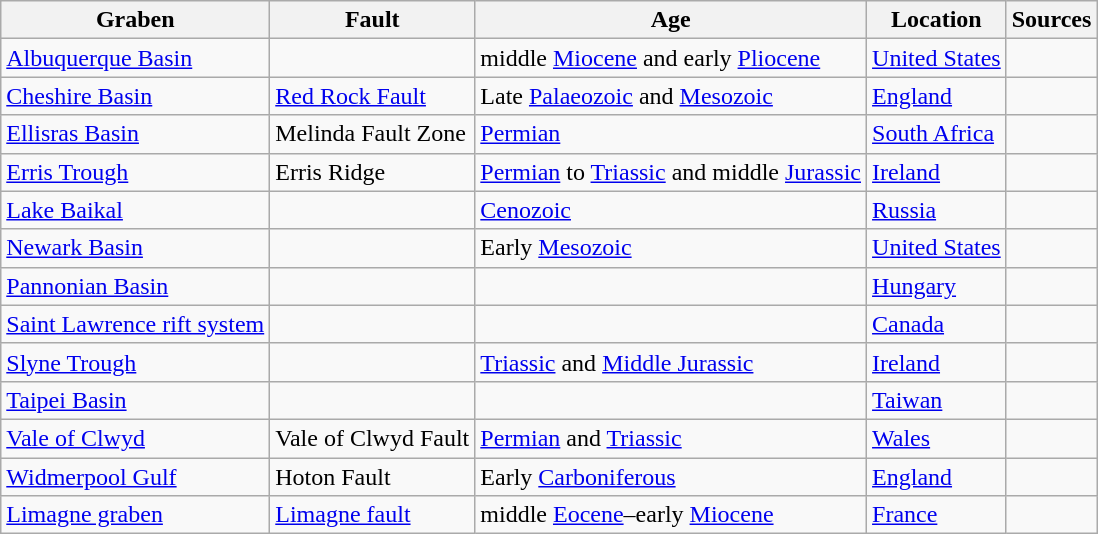<table class="wikitable sortable">
<tr>
<th>Graben</th>
<th>Fault</th>
<th>Age</th>
<th>Location</th>
<th>Sources</th>
</tr>
<tr>
<td><a href='#'>Albuquerque Basin</a></td>
<td></td>
<td>middle <a href='#'>Miocene</a> and early <a href='#'>Pliocene</a></td>
<td><a href='#'>United States</a></td>
<td></td>
</tr>
<tr>
<td><a href='#'>Cheshire Basin</a></td>
<td><a href='#'>Red Rock Fault</a></td>
<td>Late <a href='#'>Palaeozoic</a> and <a href='#'>Mesozoic</a></td>
<td><a href='#'>England</a></td>
<td></td>
</tr>
<tr>
<td><a href='#'>Ellisras Basin</a></td>
<td>Melinda Fault Zone</td>
<td><a href='#'>Permian</a></td>
<td><a href='#'>South Africa</a></td>
<td></td>
</tr>
<tr>
<td><a href='#'>Erris Trough</a></td>
<td>Erris Ridge</td>
<td><a href='#'>Permian</a> to <a href='#'>Triassic</a> and middle <a href='#'>Jurassic</a></td>
<td><a href='#'>Ireland</a></td>
<td></td>
</tr>
<tr>
<td><a href='#'>Lake Baikal</a></td>
<td></td>
<td><a href='#'>Cenozoic</a></td>
<td><a href='#'>Russia</a></td>
<td></td>
</tr>
<tr>
<td><a href='#'>Newark Basin</a></td>
<td></td>
<td>Early <a href='#'>Mesozoic</a></td>
<td><a href='#'>United States</a></td>
<td></td>
</tr>
<tr>
<td><a href='#'>Pannonian Basin</a></td>
<td></td>
<td></td>
<td><a href='#'>Hungary</a></td>
<td></td>
</tr>
<tr>
<td><a href='#'>Saint Lawrence rift system</a></td>
<td></td>
<td></td>
<td><a href='#'>Canada</a></td>
<td></td>
</tr>
<tr>
<td><a href='#'>Slyne Trough</a></td>
<td></td>
<td><a href='#'>Triassic</a> and <a href='#'>Middle Jurassic</a></td>
<td><a href='#'>Ireland</a></td>
<td></td>
</tr>
<tr>
<td><a href='#'>Taipei Basin</a></td>
<td></td>
<td></td>
<td><a href='#'>Taiwan</a></td>
<td></td>
</tr>
<tr>
<td><a href='#'>Vale of Clwyd</a></td>
<td>Vale of Clwyd Fault</td>
<td><a href='#'>Permian</a> and <a href='#'>Triassic</a></td>
<td><a href='#'>Wales</a></td>
<td></td>
</tr>
<tr>
<td><a href='#'>Widmerpool Gulf</a></td>
<td>Hoton Fault</td>
<td>Early <a href='#'>Carboniferous</a></td>
<td><a href='#'>England</a></td>
<td></td>
</tr>
<tr>
<td><a href='#'>Limagne graben</a></td>
<td><a href='#'>Limagne fault</a></td>
<td>middle <a href='#'>Eocene</a>–early <a href='#'>Miocene</a></td>
<td><a href='#'>France</a></td>
<td></td>
</tr>
</table>
